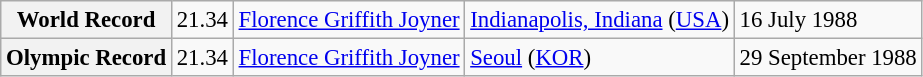<table class="wikitable" style="font-size:95%;">
<tr>
<th>World Record</th>
<td>21.34</td>
<td> <a href='#'>Florence Griffith Joyner</a></td>
<td><a href='#'>Indianapolis, Indiana</a> (<a href='#'>USA</a>)</td>
<td>16 July 1988</td>
</tr>
<tr>
<th>Olympic Record</th>
<td>21.34</td>
<td> <a href='#'>Florence Griffith Joyner</a></td>
<td><a href='#'>Seoul</a> (<a href='#'>KOR</a>)</td>
<td>29 September 1988</td>
</tr>
</table>
